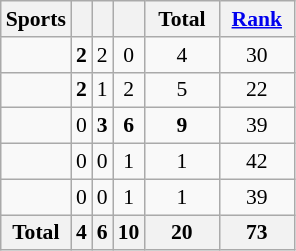<table class="wikitable" style="text-align:center; font-size:90%">
<tr>
<th>Sports</th>
<th width:3em; font-weight:bold;"></th>
<th width:3em; font-weight:bold;"></th>
<th width:3em; font-weight:bold;"></th>
<th style="width:3em; font-weight:bold;">Total</th>
<th style="width:3em; font-weight:bold;"><a href='#'>Rank</a></th>
</tr>
<tr>
<td align=left></td>
<td><strong>2</strong></td>
<td>2</td>
<td>0</td>
<td>4</td>
<td>30</td>
</tr>
<tr>
<td align=left></td>
<td><strong>2</strong></td>
<td>1</td>
<td>2</td>
<td>5</td>
<td>22</td>
</tr>
<tr>
<td align=left></td>
<td>0</td>
<td><strong>3</strong></td>
<td><strong>6</strong></td>
<td><strong>9</strong></td>
<td>39</td>
</tr>
<tr>
<td align=left></td>
<td>0</td>
<td>0</td>
<td>1</td>
<td>1</td>
<td>42</td>
</tr>
<tr>
<td align=left></td>
<td>0</td>
<td>0</td>
<td>1</td>
<td>1</td>
<td>39</td>
</tr>
<tr class="sortbottom">
<th>Total</th>
<th>4</th>
<th>6</th>
<th>10</th>
<th>20</th>
<th bgcolor="ffdab9">73</th>
</tr>
</table>
